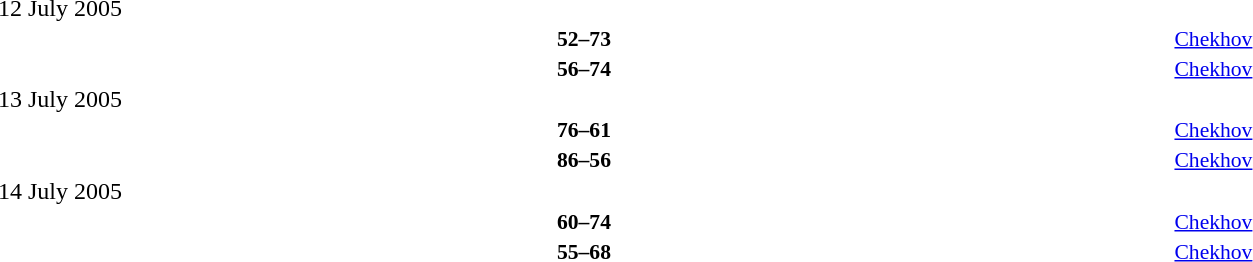<table style="width:100%;" cellspacing="1">
<tr>
<th width=25%></th>
<th width=3%></th>
<th width=6%></th>
<th width=3%></th>
<th width=25%></th>
</tr>
<tr>
<td>12 July 2005</td>
</tr>
<tr style=font-size:90%>
<td align=right><strong></strong></td>
<td></td>
<td align=center><strong>52–73</strong></td>
<td></td>
<td><strong></strong></td>
<td><a href='#'>Chekhov</a></td>
</tr>
<tr style=font-size:90%>
<td align=right><strong></strong></td>
<td></td>
<td align=center><strong>56–74</strong></td>
<td></td>
<td><strong></strong></td>
<td><a href='#'>Chekhov</a></td>
</tr>
<tr>
<td>13 July 2005</td>
</tr>
<tr style=font-size:90%>
<td align=right><strong></strong></td>
<td></td>
<td align=center><strong>76–61</strong></td>
<td></td>
<td><strong></strong></td>
<td><a href='#'>Chekhov</a></td>
</tr>
<tr style=font-size:90%>
<td align=right><strong></strong></td>
<td></td>
<td align=center><strong>86–56</strong></td>
<td></td>
<td><strong></strong></td>
<td><a href='#'>Chekhov</a></td>
</tr>
<tr>
<td>14 July 2005</td>
</tr>
<tr style=font-size:90%>
<td align=right><strong></strong></td>
<td></td>
<td align=center><strong>60–74</strong></td>
<td></td>
<td><strong></strong></td>
<td><a href='#'>Chekhov</a></td>
</tr>
<tr style=font-size:90%>
<td align=right><strong></strong></td>
<td></td>
<td align=center><strong>55–68</strong></td>
<td></td>
<td><strong></strong></td>
<td><a href='#'>Chekhov</a></td>
</tr>
</table>
